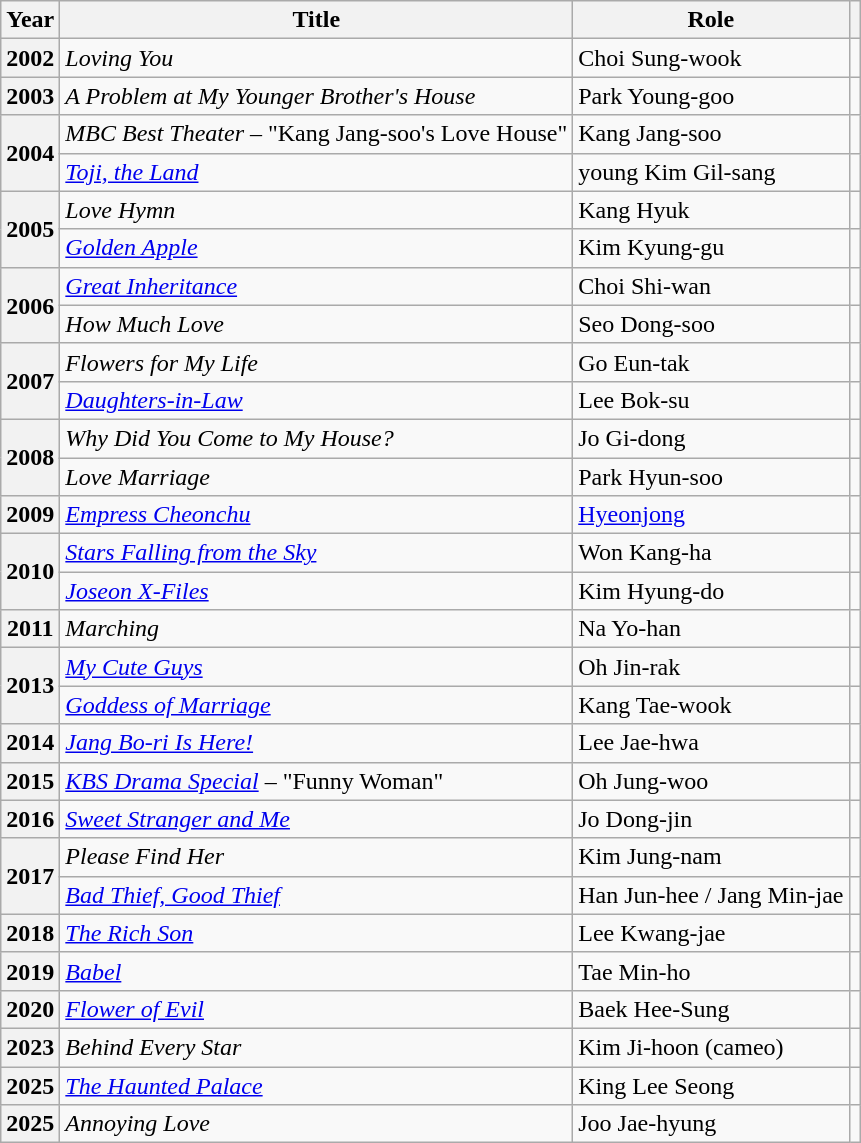<table class="wikitable plainrowheaders sortable">
<tr>
<th scope="col">Year</th>
<th scope="col">Title</th>
<th scope="col">Role</th>
<th scope="col" class="unsortable"></th>
</tr>
<tr>
<th scope="row">2002</th>
<td><em>Loving You</em></td>
<td>Choi Sung-wook</td>
<td style="text-align:center"></td>
</tr>
<tr>
<th scope="row">2003</th>
<td><em>A Problem at My Younger Brother's House</em></td>
<td>Park Young-goo</td>
<td style="text-align:center"></td>
</tr>
<tr>
<th scope="row" rowspan="2">2004</th>
<td><em>MBC Best Theater</em> – "Kang Jang-soo's Love House"</td>
<td>Kang Jang-soo</td>
<td style="text-align:center"></td>
</tr>
<tr>
<td><em><a href='#'>Toji, the Land</a></em></td>
<td>young Kim Gil-sang</td>
<td style="text-align:center"></td>
</tr>
<tr>
<th scope="row" rowspan="2">2005</th>
<td><em>Love Hymn</em></td>
<td>Kang Hyuk</td>
<td style="text-align:center"></td>
</tr>
<tr>
<td><em><a href='#'>Golden Apple</a></em></td>
<td>Kim Kyung-gu</td>
<td style="text-align:center"></td>
</tr>
<tr>
<th scope="row" rowspan="2">2006</th>
<td><em><a href='#'>Great Inheritance</a></em></td>
<td>Choi Shi-wan</td>
<td style="text-align:center"></td>
</tr>
<tr>
<td><em>How Much Love</em></td>
<td>Seo Dong-soo</td>
<td style="text-align:center"></td>
</tr>
<tr>
<th scope="row" rowspan="2">2007</th>
<td><em>Flowers for My Life</em></td>
<td>Go Eun-tak</td>
<td style="text-align:center"></td>
</tr>
<tr>
<td><em><a href='#'>Daughters-in-Law</a></em></td>
<td>Lee Bok-su</td>
<td style="text-align:center"></td>
</tr>
<tr>
<th scope="row" rowspan="2">2008</th>
<td><em>Why Did You Come to My House?</em></td>
<td>Jo Gi-dong</td>
<td style="text-align:center"></td>
</tr>
<tr>
<td><em>Love Marriage</em></td>
<td>Park Hyun-soo</td>
<td style="text-align:center"></td>
</tr>
<tr>
<th scope="row">2009</th>
<td><em><a href='#'>Empress Cheonchu</a></em></td>
<td><a href='#'>Hyeonjong</a></td>
<td style="text-align:center"></td>
</tr>
<tr>
<th scope="row" rowspan="2">2010</th>
<td><em><a href='#'>Stars Falling from the Sky</a></em></td>
<td>Won Kang-ha</td>
<td style="text-align:center"></td>
</tr>
<tr>
<td><em><a href='#'>Joseon X-Files</a></em></td>
<td>Kim Hyung-do</td>
<td style="text-align:center"></td>
</tr>
<tr>
<th scope="row">2011</th>
<td><em>Marching</em></td>
<td>Na Yo-han</td>
<td style="text-align:center"></td>
</tr>
<tr>
<th scope="row" rowspan="2">2013</th>
<td><em><a href='#'>My Cute Guys</a></em></td>
<td>Oh Jin-rak</td>
<td style="text-align:center"></td>
</tr>
<tr>
<td><em><a href='#'>Goddess of Marriage</a></em></td>
<td>Kang Tae-wook</td>
<td style="text-align:center"></td>
</tr>
<tr>
<th scope="row">2014</th>
<td><em><a href='#'>Jang Bo-ri Is Here!</a></em></td>
<td>Lee Jae-hwa</td>
<td style="text-align:center"></td>
</tr>
<tr>
<th scope="row">2015</th>
<td><em><a href='#'>KBS Drama Special</a></em> – "Funny Woman"</td>
<td>Oh Jung-woo</td>
<td style="text-align:center"></td>
</tr>
<tr>
<th scope="row">2016</th>
<td><em><a href='#'>Sweet Stranger and Me</a></em></td>
<td>Jo Dong-jin</td>
<td style="text-align:center"></td>
</tr>
<tr>
<th scope="row" rowspan="2">2017</th>
<td><em>Please Find Her</em></td>
<td>Kim Jung-nam</td>
<td style="text-align:center"></td>
</tr>
<tr>
<td><em><a href='#'>Bad Thief, Good Thief</a></em></td>
<td>Han Jun-hee / Jang Min-jae</td>
<td style="text-align:center"></td>
</tr>
<tr>
<th scope="row">2018</th>
<td><em><a href='#'>The Rich Son</a></em></td>
<td>Lee Kwang-jae</td>
<td style="text-align:center"></td>
</tr>
<tr>
<th scope="row">2019</th>
<td><em><a href='#'>Babel</a></em></td>
<td>Tae Min-ho</td>
<td style="text-align:center"></td>
</tr>
<tr>
<th scope="row">2020</th>
<td><em><a href='#'>Flower of Evil</a></em></td>
<td>Baek Hee-Sung</td>
<td style="text-align:center"></td>
</tr>
<tr>
<th scope="row">2023</th>
<td><em>Behind Every Star</em></td>
<td>Kim Ji-hoon (cameo)</td>
<td></td>
</tr>
<tr>
<th scope="row">2025</th>
<td><em><a href='#'>The Haunted Palace</a></em></td>
<td>King Lee Seong</td>
<td style="text-align:center"></td>
</tr>
<tr>
<th scope="row">2025</th>
<td><em>Annoying Love</em></td>
<td>Joo Jae-hyung</td>
<td style="text-align:center"></td>
</tr>
</table>
